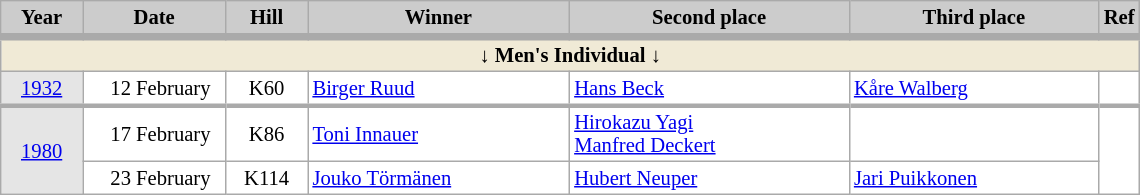<table class="wikitable plainrowheaders" style="background:#fff; font-size:86%; line-height:15px; border:grey solid 1px; border-collapse:collapse;">
<tr style="background:#ccc; text-align:center;">
<th style="background:#ccc;" width="48">Year</th>
<th style="background:#ccc;" width="89">Date</th>
<th style="background:#ccc;" width="48">Hill</th>
<th style="background:#ccc;" width="168">Winner</th>
<th style="background:#ccc;" width="180">Second place</th>
<th style="background:#ccc;" width="160">Third place</th>
<th style="background:#ccc;">Ref</th>
</tr>
<tr>
<td align=center colspan=7 bgcolor=#F0EAD6 style="border-top-width:5px"><strong>↓ Men's Individual ↓</strong></td>
</tr>
<tr>
<td align=center bgcolor=#E5E5E5><a href='#'>1932</a></td>
<td align=right>12 February  </td>
<td align=center>K60</td>
<td> <a href='#'>Birger Ruud</a></td>
<td> <a href='#'>Hans Beck</a></td>
<td> <a href='#'>Kåre Walberg</a></td>
<td></td>
</tr>
<tr>
<td align=center bgcolor=#E5E5E5 rowspan=2 style="border-top-width:3px"><a href='#'>1980</a></td>
<td align=right style="border-top-width:3px">17 February  </td>
<td align=center style="border-top-width:3px">K86</td>
<td style="border-top-width:3px"> <a href='#'>Toni Innauer</a></td>
<td style="border-top-width:3px"> <a href='#'>Hirokazu Yagi</a><br> <a href='#'>Manfred Deckert</a></td>
<td style="border-top-width:3px"></td>
<td rowspan=2 style="border-top-width:3px"></td>
</tr>
<tr>
<td align=right>23 February  </td>
<td align=center>K114</td>
<td> <a href='#'>Jouko Törmänen</a></td>
<td> <a href='#'>Hubert Neuper</a></td>
<td> <a href='#'>Jari Puikkonen</a></td>
</tr>
</table>
